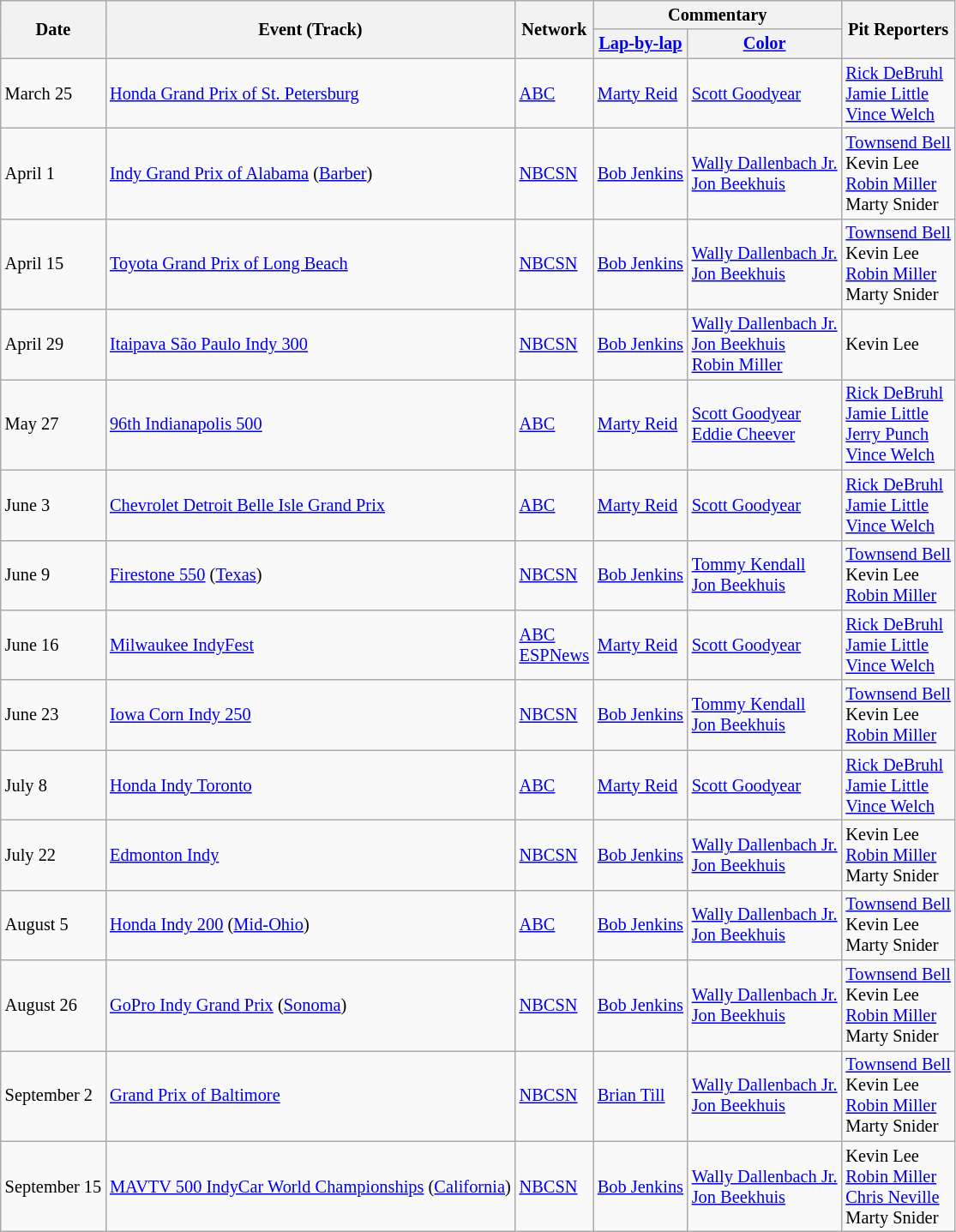<table class="wikitable" style="font-size: 85%;">
<tr>
<th rowspan=2>Date</th>
<th rowspan=2>Event (Track)</th>
<th rowspan=2>Network<br></th>
<th colspan=2>Commentary</th>
<th rowspan=2>Pit Reporters</th>
</tr>
<tr>
<th><a href='#'>Lap-by-lap</a></th>
<th><a href='#'>Color</a></th>
</tr>
<tr>
<td>March 25</td>
<td><a href='#'>Honda Grand Prix of St. Petersburg</a></td>
<td><a href='#'>ABC</a></td>
<td><a href='#'>Marty Reid</a></td>
<td><a href='#'>Scott Goodyear</a></td>
<td><a href='#'>Rick DeBruhl</a><br><a href='#'>Jamie Little</a><br><a href='#'>Vince Welch</a></td>
</tr>
<tr>
<td>April 1</td>
<td><a href='#'>Indy Grand Prix of Alabama</a> (<a href='#'>Barber</a>)</td>
<td><a href='#'>NBCSN</a></td>
<td><a href='#'>Bob Jenkins</a></td>
<td><a href='#'>Wally Dallenbach Jr.</a><br><a href='#'>Jon Beekhuis</a></td>
<td><a href='#'>Townsend Bell</a><br>Kevin Lee<br><a href='#'>Robin Miller</a><br>Marty Snider</td>
</tr>
<tr>
<td>April 15</td>
<td><a href='#'>Toyota Grand Prix of Long Beach</a></td>
<td><a href='#'>NBCSN</a></td>
<td><a href='#'>Bob Jenkins</a></td>
<td><a href='#'>Wally Dallenbach Jr.</a><br><a href='#'>Jon Beekhuis</a></td>
<td><a href='#'>Townsend Bell</a><br>Kevin Lee<br><a href='#'>Robin Miller</a><br>Marty Snider</td>
</tr>
<tr>
<td>April 29</td>
<td><a href='#'>Itaipava São Paulo Indy 300</a></td>
<td><a href='#'>NBCSN</a></td>
<td><a href='#'>Bob Jenkins</a></td>
<td><a href='#'>Wally Dallenbach Jr.</a><br><a href='#'>Jon Beekhuis</a><br><a href='#'>Robin Miller</a></td>
<td>Kevin Lee</td>
</tr>
<tr>
<td>May 27</td>
<td><a href='#'>96th Indianapolis 500</a></td>
<td><a href='#'>ABC</a></td>
<td><a href='#'>Marty Reid</a></td>
<td><a href='#'>Scott Goodyear</a><br><a href='#'>Eddie Cheever</a></td>
<td><a href='#'>Rick DeBruhl</a><br><a href='#'>Jamie Little</a><br><a href='#'>Jerry Punch</a><br><a href='#'>Vince Welch</a></td>
</tr>
<tr>
<td>June 3</td>
<td><a href='#'>Chevrolet Detroit Belle Isle Grand Prix</a></td>
<td><a href='#'>ABC</a></td>
<td><a href='#'>Marty Reid</a></td>
<td><a href='#'>Scott Goodyear</a></td>
<td><a href='#'>Rick DeBruhl</a><br><a href='#'>Jamie Little</a><br><a href='#'>Vince Welch</a></td>
</tr>
<tr>
<td>June 9</td>
<td><a href='#'>Firestone 550</a> (<a href='#'>Texas</a>)</td>
<td><a href='#'>NBCSN</a></td>
<td><a href='#'>Bob Jenkins</a></td>
<td><a href='#'>Tommy Kendall</a><br><a href='#'>Jon Beekhuis</a></td>
<td><a href='#'>Townsend Bell</a><br>Kevin Lee<br><a href='#'>Robin Miller</a></td>
</tr>
<tr>
<td>June 16</td>
<td><a href='#'>Milwaukee IndyFest</a></td>
<td><a href='#'>ABC</a><br><a href='#'>ESPNews</a></td>
<td><a href='#'>Marty Reid</a></td>
<td><a href='#'>Scott Goodyear</a></td>
<td><a href='#'>Rick DeBruhl</a><br><a href='#'>Jamie Little</a><br><a href='#'>Vince Welch</a></td>
</tr>
<tr>
<td>June 23</td>
<td><a href='#'>Iowa Corn Indy 250</a></td>
<td><a href='#'>NBCSN</a></td>
<td><a href='#'>Bob Jenkins</a></td>
<td><a href='#'>Tommy Kendall</a><br><a href='#'>Jon Beekhuis</a></td>
<td><a href='#'>Townsend Bell</a><br>Kevin Lee<br><a href='#'>Robin Miller</a></td>
</tr>
<tr>
<td>July 8</td>
<td><a href='#'>Honda Indy Toronto</a></td>
<td><a href='#'>ABC</a></td>
<td><a href='#'>Marty Reid</a></td>
<td><a href='#'>Scott Goodyear</a></td>
<td><a href='#'>Rick DeBruhl</a><br><a href='#'>Jamie Little</a><br><a href='#'>Vince Welch</a></td>
</tr>
<tr>
<td>July 22</td>
<td><a href='#'>Edmonton Indy</a></td>
<td><a href='#'>NBCSN</a></td>
<td><a href='#'>Bob Jenkins</a></td>
<td><a href='#'>Wally Dallenbach Jr.</a><br><a href='#'>Jon Beekhuis</a></td>
<td>Kevin Lee<br><a href='#'>Robin Miller</a><br>Marty Snider</td>
</tr>
<tr>
<td>August 5</td>
<td><a href='#'>Honda Indy 200</a> (<a href='#'>Mid-Ohio</a>)</td>
<td><a href='#'>ABC</a></td>
<td><a href='#'>Bob Jenkins</a></td>
<td><a href='#'>Wally Dallenbach Jr.</a><br><a href='#'>Jon Beekhuis</a></td>
<td><a href='#'>Townsend Bell</a><br>Kevin Lee<br>Marty Snider</td>
</tr>
<tr>
<td>August 26</td>
<td><a href='#'>GoPro Indy Grand Prix</a> (<a href='#'>Sonoma</a>)</td>
<td><a href='#'>NBCSN</a></td>
<td><a href='#'>Bob Jenkins</a></td>
<td><a href='#'>Wally Dallenbach Jr.</a><br><a href='#'>Jon Beekhuis</a></td>
<td><a href='#'>Townsend Bell</a><br>Kevin Lee<br><a href='#'>Robin Miller</a><br>Marty Snider</td>
</tr>
<tr>
<td>September 2</td>
<td><a href='#'>Grand Prix of Baltimore</a></td>
<td><a href='#'>NBCSN</a></td>
<td><a href='#'>Brian Till</a></td>
<td><a href='#'>Wally Dallenbach Jr.</a><br><a href='#'>Jon Beekhuis</a></td>
<td><a href='#'>Townsend Bell</a><br>Kevin Lee<br><a href='#'>Robin Miller</a><br>Marty Snider</td>
</tr>
<tr>
<td>September 15</td>
<td><a href='#'>MAVTV 500 IndyCar World Championships</a> (<a href='#'>California</a>)</td>
<td><a href='#'>NBCSN</a></td>
<td><a href='#'>Bob Jenkins</a></td>
<td><a href='#'>Wally Dallenbach Jr.</a><br><a href='#'>Jon Beekhuis</a></td>
<td>Kevin Lee<br><a href='#'>Robin Miller</a><br><a href='#'>Chris Neville</a><br>Marty Snider</td>
</tr>
</table>
